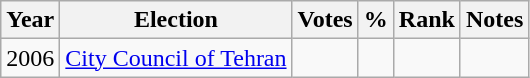<table class="wikitable" style="text-align:center;">
<tr>
<th>Year</th>
<th>Election</th>
<th>Votes</th>
<th>%</th>
<th>Rank</th>
<th>Notes</th>
</tr>
<tr>
<td>2006</td>
<td><a href='#'>City Council of Tehran</a></td>
<td></td>
<td></td>
<td></td>
<td></td>
</tr>
</table>
